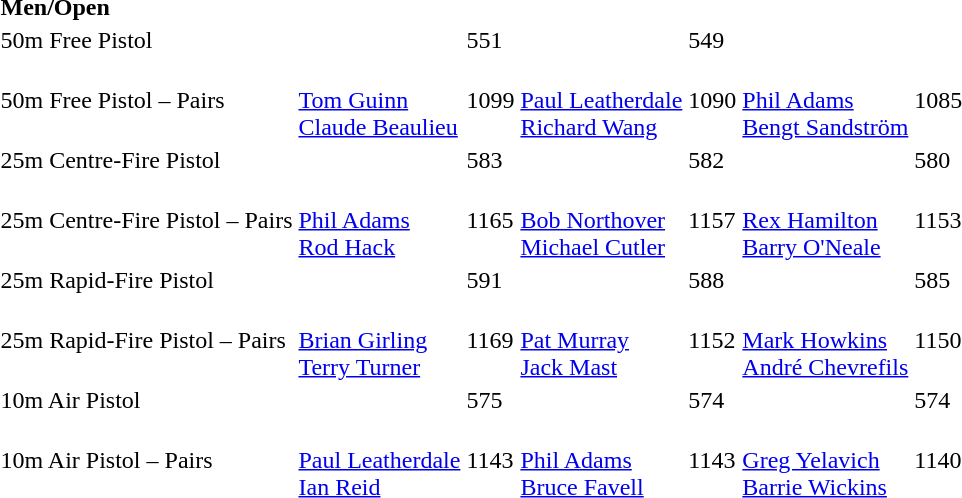<table>
<tr>
<td colspan=7><strong>Men/Open</strong></td>
</tr>
<tr>
<td>50m Free Pistol</td>
<td></td>
<td>551</td>
<td><br></td>
<td>549</td>
<td></td>
<td></td>
</tr>
<tr>
<td>50m Free Pistol – Pairs</td>
<td><br><a href='#'>Tom Guinn</a><br><a href='#'>Claude Beaulieu</a></td>
<td>1099</td>
<td><br><a href='#'>Paul Leatherdale</a><br><a href='#'>Richard Wang</a></td>
<td>1090</td>
<td><br><a href='#'>Phil Adams</a><br><a href='#'>Bengt Sandström</a></td>
<td>1085</td>
</tr>
<tr>
<td>25m Centre-Fire Pistol</td>
<td></td>
<td>583</td>
<td></td>
<td>582</td>
<td></td>
<td>580</td>
</tr>
<tr>
<td>25m Centre-Fire Pistol – Pairs</td>
<td><br><a href='#'>Phil Adams</a><br><a href='#'>Rod Hack</a></td>
<td>1165</td>
<td><br><a href='#'>Bob Northover</a><br><a href='#'>Michael Cutler</a></td>
<td>1157</td>
<td><br><a href='#'>Rex Hamilton</a><br><a href='#'>Barry O'Neale</a></td>
<td>1153</td>
</tr>
<tr>
<td>25m Rapid-Fire Pistol</td>
<td></td>
<td>591</td>
<td></td>
<td>588</td>
<td></td>
<td>585</td>
</tr>
<tr>
<td>25m Rapid-Fire Pistol – Pairs</td>
<td><br><a href='#'>Brian Girling</a><br><a href='#'>Terry Turner</a></td>
<td>1169</td>
<td><br><a href='#'>Pat Murray</a><br><a href='#'>Jack Mast</a></td>
<td>1152</td>
<td><br><a href='#'>Mark Howkins</a><br><a href='#'>André Chevrefils</a></td>
<td>1150</td>
</tr>
<tr>
<td>10m Air Pistol</td>
<td></td>
<td>575</td>
<td></td>
<td>574</td>
<td></td>
<td>574</td>
</tr>
<tr>
<td>10m Air Pistol – Pairs</td>
<td><br><a href='#'>Paul Leatherdale</a><br><a href='#'>Ian Reid</a></td>
<td>1143</td>
<td><br><a href='#'>Phil Adams</a><br><a href='#'>Bruce Favell</a></td>
<td>1143</td>
<td><br><a href='#'>Greg Yelavich</a><br><a href='#'>Barrie Wickins</a></td>
<td>1140</td>
</tr>
</table>
